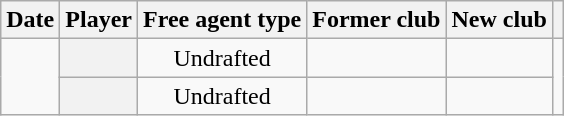<table class="wikitable sortable plainrowheaders" style="text-align:center;">
<tr>
<th scope="col">Date</th>
<th scope="col">Player</th>
<th scope="col">Free agent type</th>
<th scope="col">Former club</th>
<th scope="col">New club</th>
<th class="unsortable"></th>
</tr>
<tr>
<td rowspan=2></td>
<th scope="row"></th>
<td>Undrafted</td>
<td></td>
<td></td>
<td rowspan=2></td>
</tr>
<tr>
<th scope="row"></th>
<td>Undrafted</td>
<td></td>
<td></td>
</tr>
</table>
